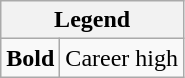<table class="wikitable mw-collapsible mw-collapsed">
<tr>
<th colspan="2">Legend</th>
</tr>
<tr>
<td><strong>Bold</strong></td>
<td>Career high</td>
</tr>
</table>
